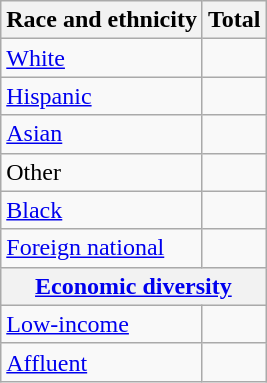<table class="wikitable floatright sortable collapsible"; text-align:right; font-size:80%;">
<tr>
<th>Race and ethnicity</th>
<th colspan="2" data-sort-type=number>Total</th>
</tr>
<tr>
<td><a href='#'>White</a></td>
<td align=right></td>
</tr>
<tr>
<td><a href='#'>Hispanic</a></td>
<td align=right></td>
</tr>
<tr>
<td><a href='#'>Asian</a></td>
<td align=right></td>
</tr>
<tr>
<td>Other</td>
<td align=right></td>
</tr>
<tr>
<td><a href='#'>Black</a></td>
<td align=right></td>
</tr>
<tr>
<td><a href='#'>Foreign national</a></td>
<td align=right></td>
</tr>
<tr>
<th colspan="4" data-sort-type=number><a href='#'>Economic diversity</a></th>
</tr>
<tr>
<td><a href='#'>Low-income</a></td>
<td align=right></td>
</tr>
<tr>
<td><a href='#'>Affluent</a></td>
<td align=right></td>
</tr>
</table>
